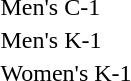<table>
<tr>
<td>Men's C-1</td>
<td></td>
<td></td>
<td></td>
</tr>
<tr>
<td>Men's K-1</td>
<td></td>
<td></td>
<td></td>
</tr>
<tr>
<td>Women's K-1</td>
<td></td>
<td></td>
<td></td>
</tr>
</table>
